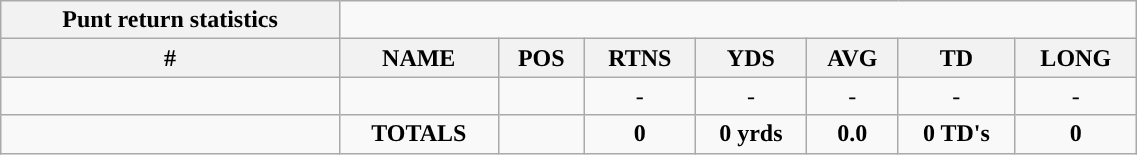<table class="wikitable collapsible collapsed" style="width:60%; text-align:center;">
<tr>
<th style="text-align:center; ">Punt return statistics</th>
</tr>
<tr>
<th>#</th>
<th>NAME</th>
<th>POS</th>
<th>RTNS</th>
<th>YDS</th>
<th>AVG</th>
<th>TD</th>
<th>LONG</th>
</tr>
<tr>
<td></td>
<td></td>
<td></td>
<td>-</td>
<td>-</td>
<td>-</td>
<td>-</td>
<td>-</td>
</tr>
<tr>
<td></td>
<td><strong>TOTALS</strong></td>
<td></td>
<td><strong>0</strong></td>
<td><strong>0 yrds</strong></td>
<td><strong>0.0</strong></td>
<td><strong>0 TD's</strong></td>
<td><strong>0</strong></td>
</tr>
</table>
